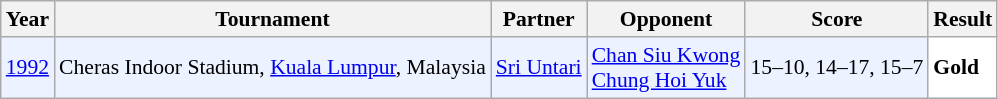<table class="sortable wikitable" style="font-size: 90%;">
<tr>
<th>Year</th>
<th>Tournament</th>
<th>Partner</th>
<th>Opponent</th>
<th>Score</th>
<th>Result</th>
</tr>
<tr style="background:#ECF2FF">
<td align="center"><a href='#'>1992</a></td>
<td align="left">Cheras Indoor Stadium, <a href='#'>Kuala Lumpur</a>, Malaysia</td>
<td align="left"> <a href='#'>Sri Untari</a></td>
<td align="left"> <a href='#'>Chan Siu Kwong</a><br> <a href='#'>Chung Hoi Yuk</a></td>
<td align="left">15–10, 14–17, 15–7</td>
<td style="text-align:left; background:white"> <strong>Gold</strong></td>
</tr>
</table>
